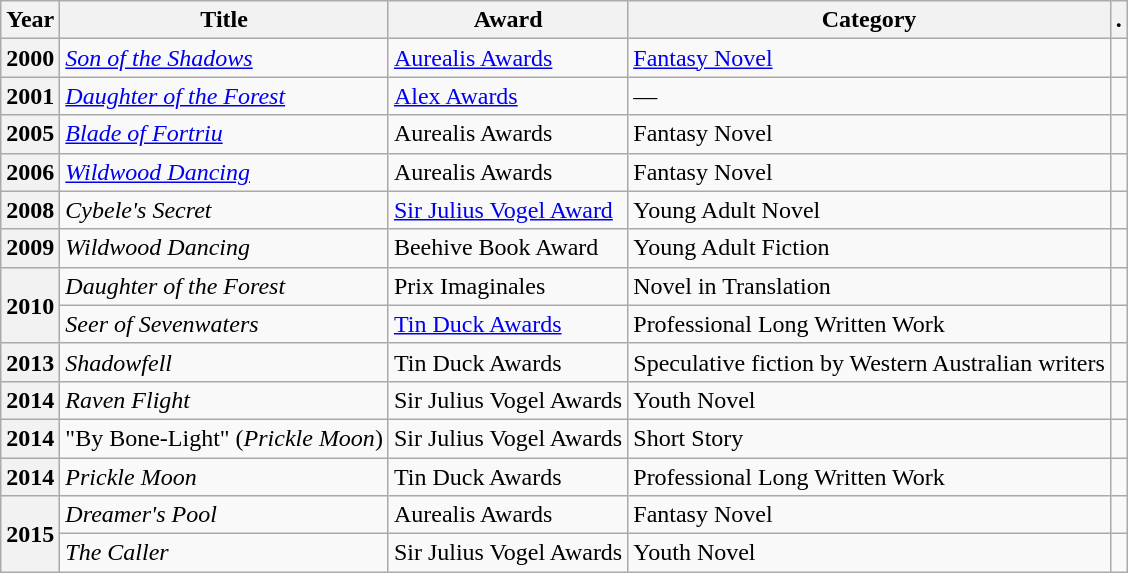<table class="wikitable sortable">
<tr>
<th>Year</th>
<th>Title</th>
<th>Award</th>
<th>Category</th>
<th>.</th>
</tr>
<tr>
<th>2000</th>
<td><em><a href='#'>Son of the Shadows</a></em></td>
<td><a href='#'>Aurealis Awards</a></td>
<td><a href='#'>Fantasy Novel</a></td>
<td></td>
</tr>
<tr>
<th>2001</th>
<td><em><a href='#'>Daughter of the Forest</a></em></td>
<td><a href='#'>Alex Awards</a></td>
<td>—</td>
<td></td>
</tr>
<tr>
<th>2005</th>
<td><em><a href='#'>Blade of Fortriu</a></em></td>
<td>Aurealis Awards</td>
<td>Fantasy Novel</td>
<td></td>
</tr>
<tr>
<th>2006</th>
<td><em><a href='#'>Wildwood Dancing</a></em></td>
<td>Aurealis Awards</td>
<td>Fantasy Novel</td>
<td></td>
</tr>
<tr>
<th>2008</th>
<td><em>Cybele's Secret</em></td>
<td><a href='#'>Sir Julius Vogel Award</a></td>
<td>Young Adult Novel</td>
<td><em></em></td>
</tr>
<tr>
<th>2009</th>
<td><em>Wildwood Dancing</em></td>
<td>Beehive Book Award</td>
<td>Young Adult Fiction</td>
<td></td>
</tr>
<tr>
<th rowspan="2">2010</th>
<td><em>Daughter of the Forest</em></td>
<td>Prix Imaginales</td>
<td>Novel in Translation</td>
<td></td>
</tr>
<tr>
<td><em>Seer of Sevenwaters</em></td>
<td><a href='#'>Tin Duck Awards</a></td>
<td>Professional Long Written Work</td>
<td></td>
</tr>
<tr>
<th>2013</th>
<td><em>Shadowfell</em></td>
<td>Tin Duck Awards</td>
<td>Speculative fiction by Western Australian writers</td>
<td></td>
</tr>
<tr>
<th>2014</th>
<td><em>Raven Flight</em></td>
<td>Sir Julius Vogel Awards</td>
<td>Youth Novel</td>
<td></td>
</tr>
<tr>
<th>2014</th>
<td>"By Bone-Light" (<em>Prickle Moon</em>)</td>
<td>Sir Julius Vogel Awards</td>
<td>Short Story</td>
<td></td>
</tr>
<tr>
<th>2014</th>
<td><em>Prickle Moon</em></td>
<td>Tin Duck Awards</td>
<td>Professional Long Written Work</td>
<td></td>
</tr>
<tr>
<th rowspan="2">2015</th>
<td><em>Dreamer's Pool</em></td>
<td>Aurealis Awards</td>
<td>Fantasy Novel</td>
<td></td>
</tr>
<tr>
<td><em>The Caller</em></td>
<td>Sir Julius Vogel Awards</td>
<td>Youth Novel</td>
<td></td>
</tr>
</table>
